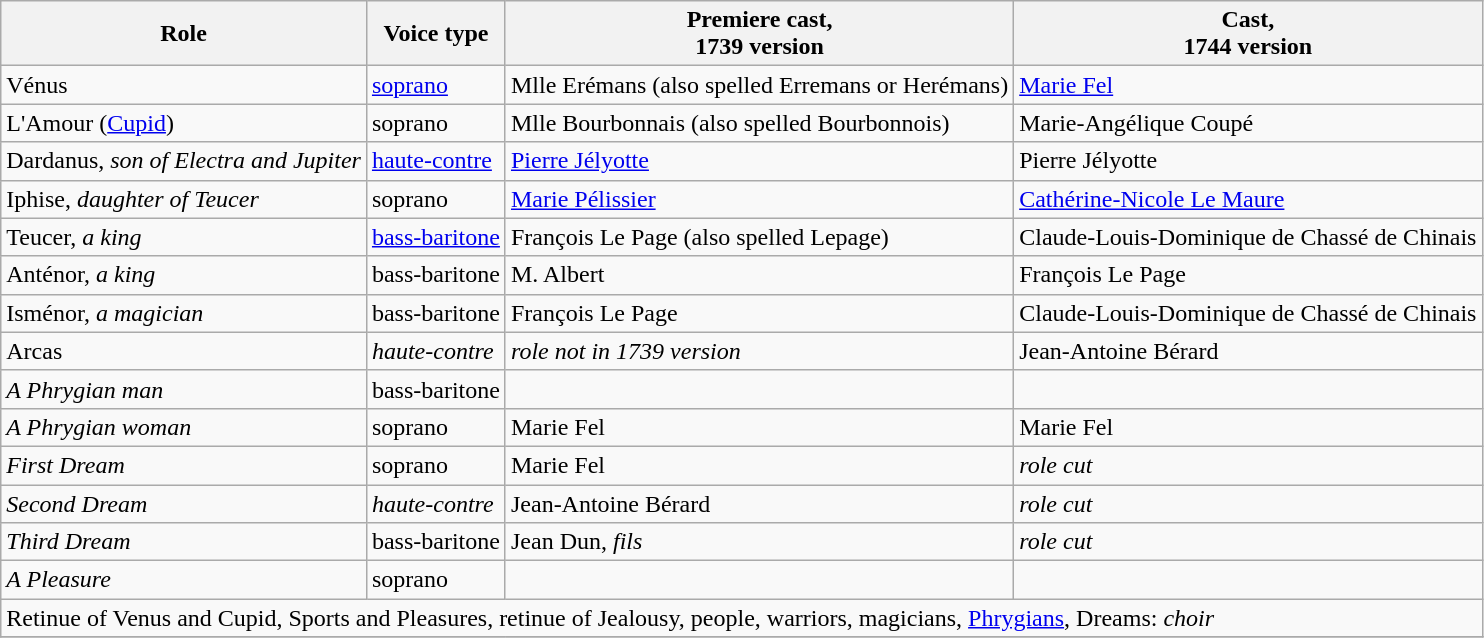<table class="wikitable">
<tr>
<th>Role</th>
<th>Voice type</th>
<th>Premiere cast,<br>1739 version</th>
<th>Cast,<br>1744 version</th>
</tr>
<tr>
<td>Vénus</td>
<td><a href='#'>soprano</a></td>
<td>Mlle Erémans (also spelled Erremans or Herémans)</td>
<td><a href='#'>Marie Fel</a></td>
</tr>
<tr>
<td>L'Amour (<a href='#'>Cupid</a>)</td>
<td>soprano</td>
<td>Mlle Bourbonnais (also spelled Bourbonnois)</td>
<td>Marie-Angélique Coupé</td>
</tr>
<tr>
<td>Dardanus, <em>son of Electra and Jupiter</em></td>
<td><a href='#'>haute-contre</a></td>
<td><a href='#'>Pierre Jélyotte</a></td>
<td>Pierre Jélyotte</td>
</tr>
<tr>
<td>Iphise, <em>daughter of Teucer</em></td>
<td>soprano</td>
<td><a href='#'>Marie Pélissier</a></td>
<td><a href='#'>Cathérine-Nicole Le Maure</a></td>
</tr>
<tr>
<td>Teucer, <em>a king</em></td>
<td><a href='#'>bass-baritone</a></td>
<td>François Le Page (also spelled Lepage)</td>
<td>Claude-Louis-Dominique de Chassé de Chinais</td>
</tr>
<tr>
<td>Anténor, <em>a king</em></td>
<td>bass-baritone</td>
<td>M. Albert</td>
<td>François Le Page</td>
</tr>
<tr>
<td>Isménor, <em>a magician</em></td>
<td>bass-baritone</td>
<td>François Le Page</td>
<td>Claude-Louis-Dominique de Chassé de Chinais</td>
</tr>
<tr>
<td>Arcas</td>
<td><em>haute-contre</em></td>
<td><em>role not in 1739 version</em></td>
<td>Jean-Antoine Bérard</td>
</tr>
<tr>
<td><em>A Phrygian man</em></td>
<td>bass-baritone</td>
<td></td>
<td></td>
</tr>
<tr>
<td><em>A Phrygian woman</em></td>
<td>soprano</td>
<td>Marie Fel</td>
<td>Marie Fel</td>
</tr>
<tr>
<td><em>First Dream</em></td>
<td>soprano</td>
<td>Marie Fel</td>
<td><em>role cut</em></td>
</tr>
<tr>
<td><em>Second Dream</em></td>
<td><em>haute-contre</em></td>
<td>Jean-Antoine Bérard</td>
<td><em>role cut</em></td>
</tr>
<tr>
<td><em>Third Dream</em></td>
<td>bass-baritone</td>
<td>Jean Dun, <em>fils</em></td>
<td><em>role cut</em></td>
</tr>
<tr>
<td><em>A Pleasure</em></td>
<td>soprano</td>
<td></td>
<td></td>
</tr>
<tr>
<td colspan="4">Retinue of Venus and Cupid, Sports and Pleasures, retinue of Jealousy, people, warriors, magicians, <a href='#'>Phrygians</a>, Dreams: <em>choir</em></td>
</tr>
<tr>
</tr>
</table>
